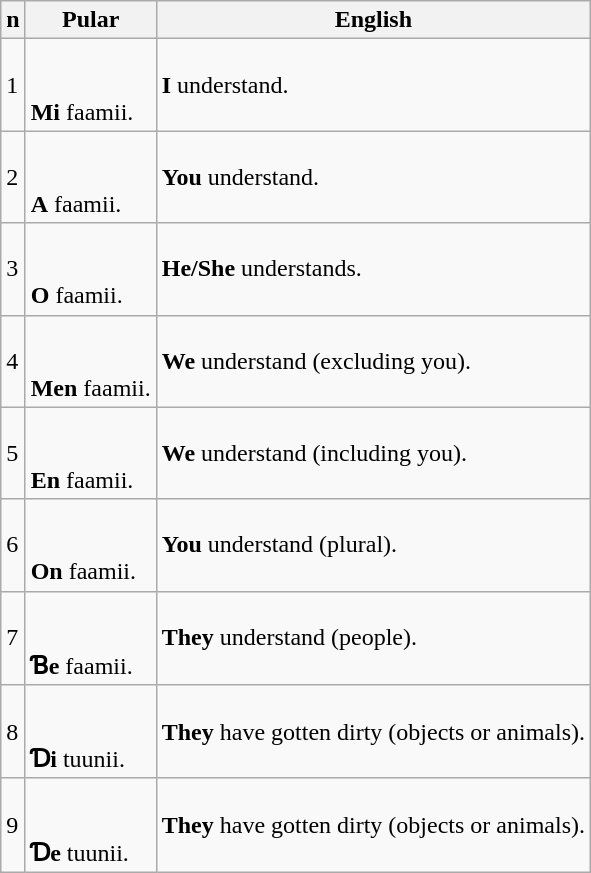<table class="wikitable">
<tr>
<th>n</th>
<th>Pular</th>
<th>English</th>
</tr>
<tr>
<td>1</td>
<td><br><small></small><br><strong>Mi</strong> faamii.</td>
<td><strong>I</strong> understand.</td>
</tr>
<tr>
<td>2</td>
<td><br><small></small><br><strong>A</strong> faamii.</td>
<td><strong>You</strong> understand.</td>
</tr>
<tr>
<td>3</td>
<td><br><small></small><br><strong>O</strong> faamii.</td>
<td><strong>He/She</strong> understands.</td>
</tr>
<tr>
<td>4</td>
<td><br><small></small><br><strong>Men</strong> faamii.</td>
<td><strong>We</strong> understand (excluding you).</td>
</tr>
<tr>
<td>5</td>
<td><br><small></small><br><strong>En</strong> faamii.</td>
<td><strong>We</strong> understand (including you).</td>
</tr>
<tr>
<td>6</td>
<td><br><small></small><br><strong>On</strong> faamii.</td>
<td><strong>You</strong> understand (plural).</td>
</tr>
<tr>
<td>7</td>
<td><br><small></small><br><strong>Ɓe</strong> faamii.</td>
<td><strong>They</strong> understand (people).</td>
</tr>
<tr>
<td>8</td>
<td><br><small></small><br><strong>Ɗi</strong> tuunii.</td>
<td><strong>They</strong> have gotten dirty (objects or animals).</td>
</tr>
<tr>
<td>9</td>
<td><br><small></small><br><strong>Ɗe</strong> tuunii.</td>
<td><strong>They</strong> have gotten dirty (objects or animals).</td>
</tr>
</table>
